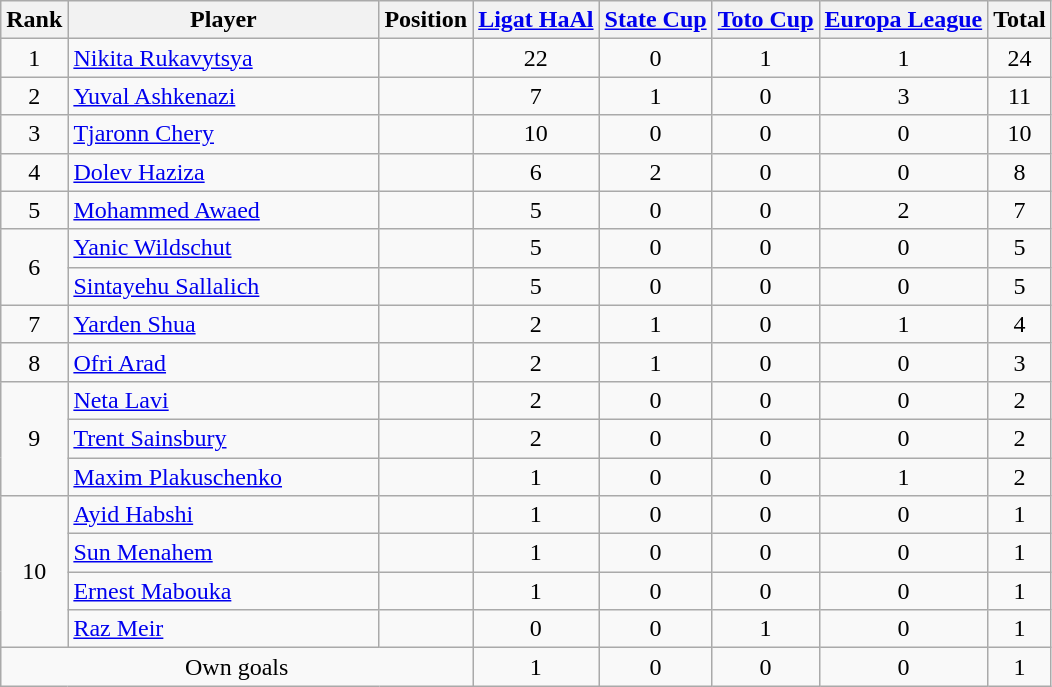<table class="wikitable">
<tr>
<th>Rank</th>
<th style="width:200px;">Player</th>
<th>Position</th>
<th><a href='#'>Ligat HaAl</a></th>
<th><a href='#'>State Cup</a></th>
<th><a href='#'>Toto Cup</a></th>
<th><a href='#'>Europa League</a></th>
<th>Total</th>
</tr>
<tr>
<td align=center>1</td>
<td> <a href='#'>Nikita Rukavytsya</a></td>
<td align=center></td>
<td align=center>22</td>
<td align=center>0</td>
<td align=center>1</td>
<td align=center>1</td>
<td align=center>24</td>
</tr>
<tr>
<td align=center>2</td>
<td> <a href='#'>Yuval Ashkenazi</a></td>
<td align=center></td>
<td align=center>7</td>
<td align=center>1</td>
<td align=center>0</td>
<td align=center>3</td>
<td align=center>11</td>
</tr>
<tr>
<td align=center>3</td>
<td> <a href='#'>Tjaronn Chery</a></td>
<td align=center></td>
<td align=center>10</td>
<td align=center>0</td>
<td align=center>0</td>
<td align=center>0</td>
<td align=center>10</td>
</tr>
<tr>
<td align=center>4</td>
<td> <a href='#'>Dolev Haziza</a></td>
<td align=center></td>
<td align=center>6</td>
<td align=center>2</td>
<td align=center>0</td>
<td align=center>0</td>
<td align=center>8</td>
</tr>
<tr>
<td align=center>5</td>
<td> <a href='#'>Mohammed Awaed</a></td>
<td align=center></td>
<td align=center>5</td>
<td align=center>0</td>
<td align=center>0</td>
<td align=center>2</td>
<td align=center>7</td>
</tr>
<tr>
<td align=center rowspan=2>6</td>
<td> <a href='#'>Yanic Wildschut</a></td>
<td align=center></td>
<td align=center>5</td>
<td align=center>0</td>
<td align=center>0</td>
<td align=center>0</td>
<td align=center>5</td>
</tr>
<tr>
<td> <a href='#'>Sintayehu Sallalich</a></td>
<td align=center></td>
<td align=center>5</td>
<td align=center>0</td>
<td align=center>0</td>
<td align=center>0</td>
<td align=center>5</td>
</tr>
<tr>
<td align=center>7</td>
<td> <a href='#'>Yarden Shua</a></td>
<td align=center></td>
<td align=center>2</td>
<td align=center>1</td>
<td align=center>0</td>
<td align=center>1</td>
<td align=center>4</td>
</tr>
<tr>
<td align=center>8</td>
<td> <a href='#'>Ofri Arad</a></td>
<td align=center></td>
<td align=center>2</td>
<td align=center>1</td>
<td align=center>0</td>
<td align=center>0</td>
<td align=center>3</td>
</tr>
<tr>
<td align=center rowspan=3>9</td>
<td> <a href='#'>Neta Lavi</a></td>
<td align=center></td>
<td align=center>2</td>
<td align=center>0</td>
<td align=center>0</td>
<td align=center>0</td>
<td align=center>2</td>
</tr>
<tr>
<td> <a href='#'>Trent Sainsbury</a></td>
<td align=center></td>
<td align=center>2</td>
<td align=center>0</td>
<td align=center>0</td>
<td align=center>0</td>
<td align=center>2</td>
</tr>
<tr>
<td> <a href='#'>Maxim Plakuschenko</a></td>
<td align=center></td>
<td align=center>1</td>
<td align=center>0</td>
<td align=center>0</td>
<td align=center>1</td>
<td align=center>2</td>
</tr>
<tr>
<td align=center rowspan=4>10</td>
<td> <a href='#'>Ayid Habshi</a></td>
<td align=center></td>
<td align=center>1</td>
<td align=center>0</td>
<td align=center>0</td>
<td align=center>0</td>
<td align=center>1</td>
</tr>
<tr>
<td> <a href='#'>Sun Menahem</a></td>
<td align=center></td>
<td align=center>1</td>
<td align=center>0</td>
<td align=center>0</td>
<td align=center>0</td>
<td align=center>1</td>
</tr>
<tr>
<td> <a href='#'>Ernest Mabouka</a></td>
<td align=center></td>
<td align=center>1</td>
<td align=center>0</td>
<td align=center>0</td>
<td align=center>0</td>
<td align=center>1</td>
</tr>
<tr>
<td> <a href='#'>Raz Meir</a></td>
<td align=center></td>
<td align=center>0</td>
<td align=center>0</td>
<td align=center>1</td>
<td align=center>0</td>
<td align=center>1</td>
</tr>
<tr>
<td align=center colspan=3>Own goals</td>
<td align=center>1</td>
<td align=center>0</td>
<td align=center>0</td>
<td align=center>0</td>
<td align=center>1</td>
</tr>
</table>
